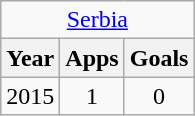<table class="wikitable" style="text-align:center">
<tr>
<td colspan=3><a href='#'>Serbia</a></td>
</tr>
<tr>
<th>Year</th>
<th>Apps</th>
<th>Goals</th>
</tr>
<tr>
<td>2015</td>
<td>1</td>
<td>0</td>
</tr>
</table>
